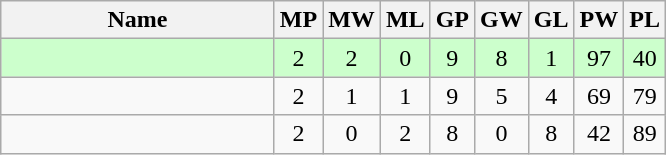<table class=wikitable style="text-align:center">
<tr>
<th width=175>Name</th>
<th width=20>MP</th>
<th width=20>MW</th>
<th width=20>ML</th>
<th width=20>GP</th>
<th width=20>GW</th>
<th width=20>GL</th>
<th width=20>PW</th>
<th width=20>PL</th>
</tr>
<tr style="background-color:#ccffcc;">
<td style="text-align:left;"><strong></strong></td>
<td>2</td>
<td>2</td>
<td>0</td>
<td>9</td>
<td>8</td>
<td>1</td>
<td>97</td>
<td>40</td>
</tr>
<tr>
<td style="text-align:left;"></td>
<td>2</td>
<td>1</td>
<td>1</td>
<td>9</td>
<td>5</td>
<td>4</td>
<td>69</td>
<td>79</td>
</tr>
<tr>
<td style="text-align:left;"></td>
<td>2</td>
<td>0</td>
<td>2</td>
<td>8</td>
<td>0</td>
<td>8</td>
<td>42</td>
<td>89</td>
</tr>
</table>
